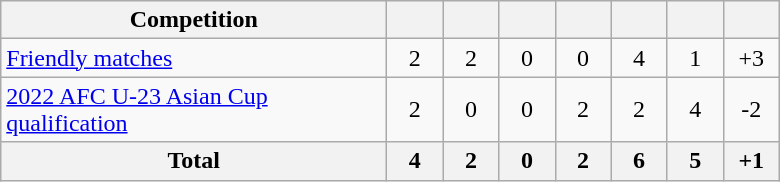<table class="wikitable" style="text-align: center;">
<tr>
<th width=250>Competition</th>
<th width=30></th>
<th width=30></th>
<th width=30></th>
<th width=30></th>
<th width=30></th>
<th width=30></th>
<th width=30></th>
</tr>
<tr>
<td align="left"><a href='#'>Friendly matches</a></td>
<td>2</td>
<td>2</td>
<td>0</td>
<td>0</td>
<td>4</td>
<td>1</td>
<td>+3</td>
</tr>
<tr>
<td align="left"><a href='#'>2022 AFC U-23 Asian Cup qualification</a></td>
<td>2</td>
<td>0</td>
<td>0</td>
<td>2</td>
<td>2</td>
<td>4</td>
<td>-2</td>
</tr>
<tr>
<th>Total</th>
<th>4</th>
<th>2</th>
<th>0</th>
<th>2</th>
<th>6</th>
<th>5</th>
<th>+1</th>
</tr>
</table>
